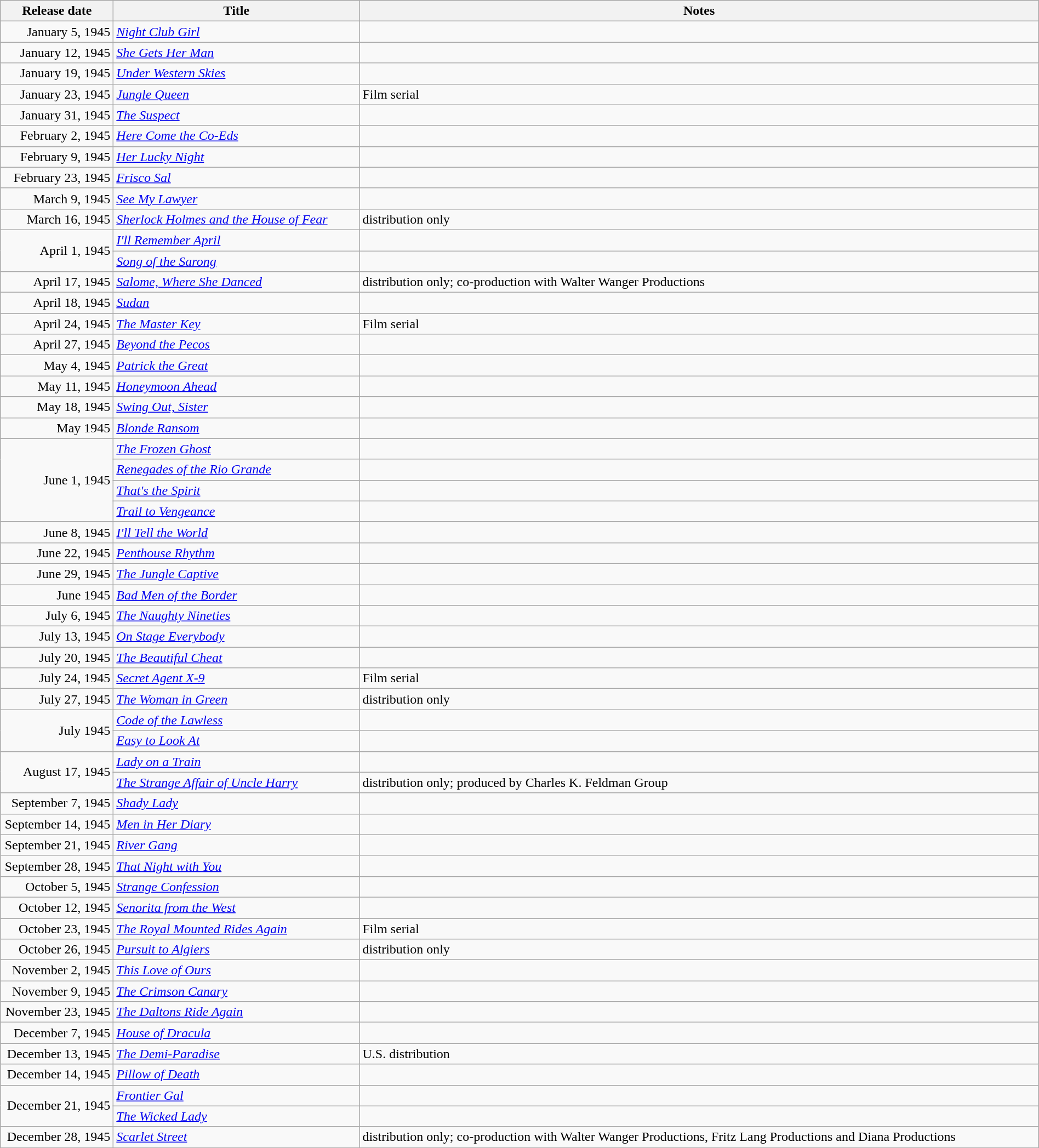<table class="wikitable sortable" style="width:100%;">
<tr>
<th scope="col" style="width:130px;">Release date</th>
<th>Title</th>
<th>Notes</th>
</tr>
<tr>
<td style="text-align:right;">January 5, 1945</td>
<td><em><a href='#'>Night Club Girl</a></em></td>
<td></td>
</tr>
<tr>
<td style="text-align:right;">January 12, 1945</td>
<td><em><a href='#'>She Gets Her Man</a></em></td>
<td></td>
</tr>
<tr>
<td style="text-align:right;">January 19, 1945</td>
<td><em><a href='#'>Under Western Skies</a></em></td>
<td></td>
</tr>
<tr>
<td style="text-align:right;">January 23, 1945</td>
<td><em><a href='#'>Jungle Queen</a></em></td>
<td>Film serial</td>
</tr>
<tr>
<td style="text-align:right;">January 31, 1945</td>
<td><em><a href='#'>The Suspect</a></em></td>
<td></td>
</tr>
<tr>
<td style="text-align:right;">February 2, 1945</td>
<td><em><a href='#'>Here Come the Co-Eds</a></em></td>
<td></td>
</tr>
<tr>
<td style="text-align:right;">February 9, 1945</td>
<td><em><a href='#'>Her Lucky Night</a></em></td>
<td></td>
</tr>
<tr>
<td style="text-align:right;">February 23, 1945</td>
<td><em><a href='#'>Frisco Sal</a></em></td>
<td></td>
</tr>
<tr>
<td style="text-align:right;">March 9, 1945</td>
<td><em><a href='#'>See My Lawyer</a></em></td>
<td></td>
</tr>
<tr>
<td style="text-align:right;">March 16, 1945</td>
<td><em><a href='#'>Sherlock Holmes and the House of Fear</a></em></td>
<td>distribution only</td>
</tr>
<tr>
<td style="text-align:right;" rowspan="2">April 1, 1945</td>
<td><em><a href='#'>I'll Remember April</a></em></td>
<td></td>
</tr>
<tr>
<td><em><a href='#'>Song of the Sarong</a></em></td>
<td></td>
</tr>
<tr>
<td style="text-align:right;">April 17, 1945</td>
<td><em><a href='#'>Salome, Where She Danced</a></em></td>
<td>distribution only; co-production with Walter Wanger Productions</td>
</tr>
<tr>
<td style="text-align:right;">April 18, 1945</td>
<td><em><a href='#'>Sudan</a></em></td>
<td></td>
</tr>
<tr>
<td style="text-align:right;">April 24, 1945</td>
<td><em><a href='#'>The Master Key</a></em></td>
<td>Film serial</td>
</tr>
<tr>
<td style="text-align:right;">April 27, 1945</td>
<td><em><a href='#'>Beyond the Pecos</a></em></td>
<td></td>
</tr>
<tr>
<td style="text-align:right;">May 4, 1945</td>
<td><em><a href='#'>Patrick the Great</a></em></td>
<td></td>
</tr>
<tr>
<td style="text-align:right;">May 11, 1945</td>
<td><em><a href='#'>Honeymoon Ahead</a></em></td>
<td></td>
</tr>
<tr>
<td style="text-align:right;">May 18, 1945</td>
<td><em><a href='#'>Swing Out, Sister</a></em></td>
<td></td>
</tr>
<tr>
<td style="text-align:right;">May 1945</td>
<td><em><a href='#'>Blonde Ransom</a></em></td>
<td></td>
</tr>
<tr>
<td style="text-align:right;" rowspan="4">June 1, 1945</td>
<td><em><a href='#'>The Frozen Ghost</a></em></td>
<td></td>
</tr>
<tr>
<td><em><a href='#'>Renegades of the Rio Grande</a></em></td>
<td></td>
</tr>
<tr>
<td><em><a href='#'>That's the Spirit</a></em></td>
<td></td>
</tr>
<tr>
<td><em><a href='#'>Trail to Vengeance</a></em></td>
<td></td>
</tr>
<tr>
<td style="text-align:right;">June 8, 1945</td>
<td><em><a href='#'>I'll Tell the World</a></em></td>
<td></td>
</tr>
<tr>
<td style="text-align:right;">June 22, 1945</td>
<td><em><a href='#'>Penthouse Rhythm</a></em></td>
<td></td>
</tr>
<tr>
<td style="text-align:right;">June 29, 1945</td>
<td><em><a href='#'>The Jungle Captive</a></em></td>
<td></td>
</tr>
<tr>
<td style="text-align:right;">June 1945</td>
<td><em><a href='#'>Bad Men of the Border</a></em></td>
<td></td>
</tr>
<tr>
<td style="text-align:right;">July 6, 1945</td>
<td><em><a href='#'>The Naughty Nineties</a></em></td>
<td></td>
</tr>
<tr>
<td style="text-align:right;">July 13, 1945</td>
<td><em><a href='#'>On Stage Everybody</a></em></td>
<td></td>
</tr>
<tr>
<td style="text-align:right;">July 20, 1945</td>
<td><em><a href='#'>The Beautiful Cheat</a></em></td>
<td></td>
</tr>
<tr>
<td style="text-align:right;">July 24, 1945</td>
<td><em><a href='#'>Secret Agent X-9</a></em></td>
<td>Film serial</td>
</tr>
<tr>
<td style="text-align:right;">July 27, 1945</td>
<td><em><a href='#'>The Woman in Green</a></em></td>
<td>distribution only</td>
</tr>
<tr>
<td style="text-align:right;" rowspan="2">July 1945</td>
<td><em><a href='#'>Code of the Lawless</a></em></td>
<td></td>
</tr>
<tr>
<td><em><a href='#'>Easy to Look At</a></em></td>
<td></td>
</tr>
<tr>
<td style="text-align:right;" rowspan="2">August 17, 1945</td>
<td><em><a href='#'>Lady on a Train</a></em></td>
<td></td>
</tr>
<tr>
<td><em><a href='#'>The Strange Affair of Uncle Harry</a></em></td>
<td>distribution only; produced by Charles K. Feldman Group</td>
</tr>
<tr>
<td style="text-align:right;">September 7, 1945</td>
<td><em><a href='#'>Shady Lady</a></em></td>
<td></td>
</tr>
<tr>
<td style="text-align:right;">September 14, 1945</td>
<td><em><a href='#'>Men in Her Diary</a></em></td>
<td></td>
</tr>
<tr>
<td style="text-align:right;">September 21, 1945</td>
<td><em><a href='#'>River Gang</a></em></td>
<td></td>
</tr>
<tr>
<td style="text-align:right;">September 28, 1945</td>
<td><em><a href='#'>That Night with You</a></em></td>
<td></td>
</tr>
<tr>
<td style="text-align:right;">October 5, 1945</td>
<td><em><a href='#'>Strange Confession</a></em></td>
<td></td>
</tr>
<tr>
<td style="text-align:right;">October 12, 1945</td>
<td><em><a href='#'>Senorita from the West</a></em></td>
<td></td>
</tr>
<tr>
<td style="text-align:right;">October 23, 1945</td>
<td><em><a href='#'>The Royal Mounted Rides Again</a></em></td>
<td>Film serial</td>
</tr>
<tr>
<td style="text-align:right;">October 26, 1945</td>
<td><em><a href='#'>Pursuit to Algiers</a></em></td>
<td>distribution only</td>
</tr>
<tr>
<td style="text-align:right;">November 2, 1945</td>
<td><em><a href='#'>This Love of Ours</a></em></td>
<td></td>
</tr>
<tr>
<td style="text-align:right;">November 9, 1945</td>
<td><em><a href='#'>The Crimson Canary</a></em></td>
<td></td>
</tr>
<tr>
<td style="text-align:right;">November 23, 1945</td>
<td><em><a href='#'>The Daltons Ride Again</a></em></td>
<td></td>
</tr>
<tr>
<td style="text-align:right;">December 7, 1945</td>
<td><em><a href='#'>House of Dracula</a></em></td>
<td></td>
</tr>
<tr>
<td style="text-align:right;">December 13, 1945</td>
<td><em><a href='#'>The Demi-Paradise</a></em></td>
<td>U.S. distribution</td>
</tr>
<tr>
<td style="text-align:right;">December 14, 1945</td>
<td><em><a href='#'>Pillow of Death</a></em></td>
<td></td>
</tr>
<tr>
<td style="text-align:right;" rowspan="2">December 21, 1945</td>
<td><em><a href='#'>Frontier Gal</a></em></td>
<td></td>
</tr>
<tr>
<td><em><a href='#'>The Wicked Lady</a></em></td>
<td></td>
</tr>
<tr>
<td style="text-align:right;">December 28, 1945</td>
<td><em><a href='#'>Scarlet Street</a></em></td>
<td>distribution only; co-production with Walter Wanger Productions, Fritz Lang Productions and Diana Productions</td>
</tr>
<tr>
</tr>
</table>
